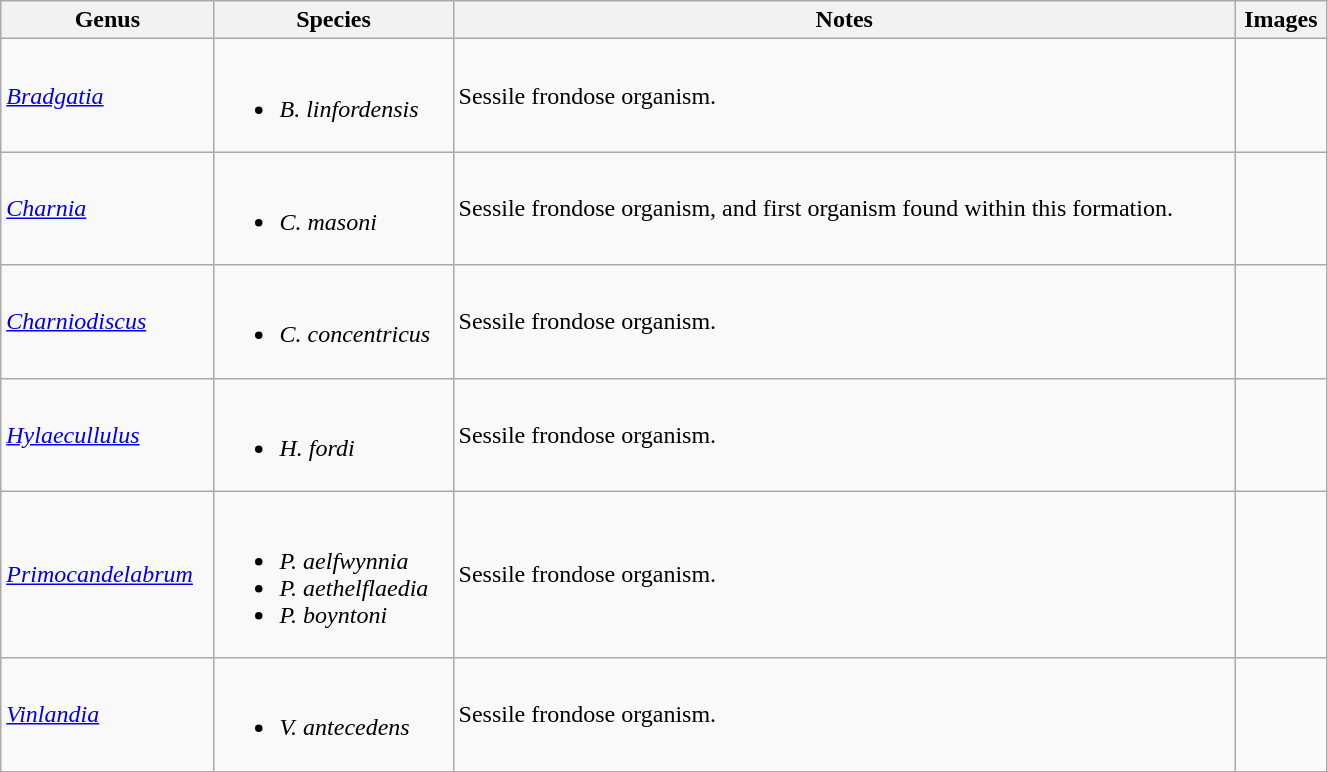<table class="wikitable" style="width:70%;">
<tr>
<th>Genus</th>
<th>Species</th>
<th>Notes</th>
<th>Images</th>
</tr>
<tr>
<td><em><a href='#'>Bradgatia</a></em></td>
<td><br><ul><li><em>B. linfordensis</em></li></ul></td>
<td>Sessile frondose organism.</td>
<td></td>
</tr>
<tr>
<td><em><a href='#'>Charnia</a></em></td>
<td><br><ul><li><em>C. masoni</em></li></ul></td>
<td>Sessile frondose organism, and first organism found within this formation.</td>
<td></td>
</tr>
<tr>
<td><em><a href='#'>Charniodiscus</a></em></td>
<td><br><ul><li><em>C. concentricus</em></li></ul></td>
<td>Sessile frondose organism.</td>
<td></td>
</tr>
<tr>
<td><em><a href='#'>Hylaecullulus</a></em></td>
<td><br><ul><li><em>H. fordi</em></li></ul></td>
<td>Sessile frondose organism.</td>
<td></td>
</tr>
<tr>
<td><em><a href='#'>Primocandelabrum</a></em></td>
<td><br><ul><li><em>P. aelfwynnia</em></li><li><em>P. aethelflaedia</em></li><li><em>P. boyntoni</em></li></ul></td>
<td>Sessile frondose organism.</td>
<td></td>
</tr>
<tr>
<td><em><a href='#'>Vinlandia</a></em></td>
<td><br><ul><li><em>V. antecedens</em></li></ul></td>
<td>Sessile frondose organism.</td>
<td></td>
</tr>
<tr>
</tr>
</table>
